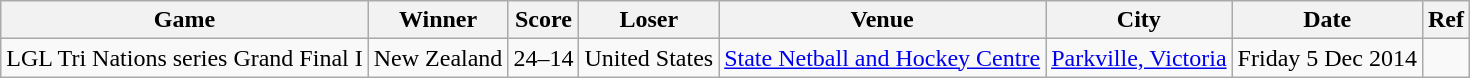<table class="wikitable">
<tr>
<th>Game</th>
<th>Winner</th>
<th>Score</th>
<th>Loser</th>
<th>Venue</th>
<th>City</th>
<th>Date</th>
<th>Ref</th>
</tr>
<tr>
<td>LGL Tri Nations series Grand Final I</td>
<td>New Zealand</td>
<td>24–14</td>
<td>United States</td>
<td><a href='#'>State Netball and Hockey Centre</a></td>
<td><a href='#'>Parkville, Victoria</a></td>
<td>Friday 5 Dec 2014</td>
<td></td>
</tr>
</table>
